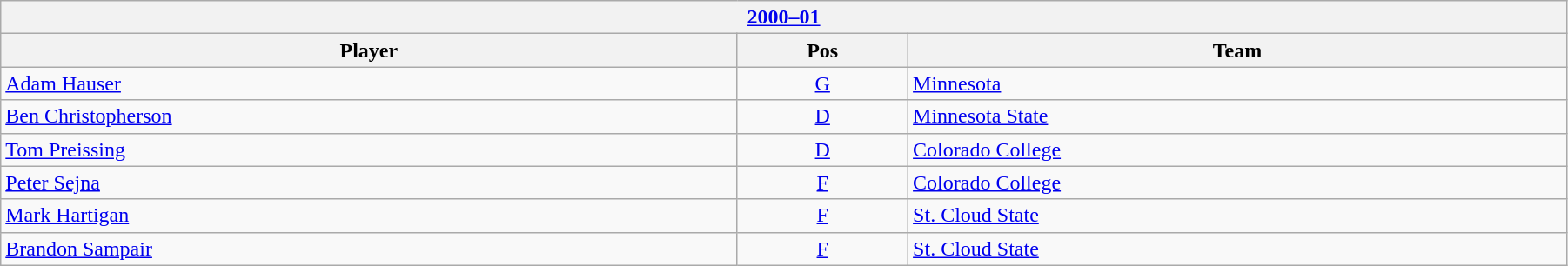<table class="wikitable" width=95%>
<tr>
<th colspan=3><a href='#'>2000–01</a></th>
</tr>
<tr>
<th>Player</th>
<th>Pos</th>
<th>Team</th>
</tr>
<tr>
<td><a href='#'>Adam Hauser</a></td>
<td align=center><a href='#'>G</a></td>
<td><a href='#'>Minnesota</a></td>
</tr>
<tr>
<td><a href='#'>Ben Christopherson</a></td>
<td align=center><a href='#'>D</a></td>
<td><a href='#'>Minnesota State</a></td>
</tr>
<tr>
<td><a href='#'>Tom Preissing</a></td>
<td align=center><a href='#'>D</a></td>
<td><a href='#'>Colorado College</a></td>
</tr>
<tr>
<td><a href='#'>Peter Sejna</a></td>
<td align=center><a href='#'>F</a></td>
<td><a href='#'>Colorado College</a></td>
</tr>
<tr>
<td><a href='#'>Mark Hartigan</a></td>
<td align=center><a href='#'>F</a></td>
<td><a href='#'>St. Cloud State</a></td>
</tr>
<tr>
<td><a href='#'>Brandon Sampair</a></td>
<td align=center><a href='#'>F</a></td>
<td><a href='#'>St. Cloud State</a></td>
</tr>
</table>
